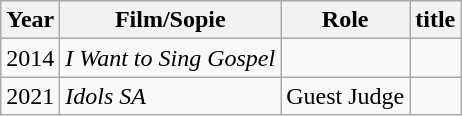<table class="wikitable sortable">
<tr>
<th>Year</th>
<th>Film/Sopie</th>
<th>Role</th>
<th>title</th>
</tr>
<tr>
<td>2014</td>
<td><em>I Want to Sing Gospel</em></td>
<td></td>
<td></td>
</tr>
<tr>
<td>2021</td>
<td><em>Idols SA</em></td>
<td>Guest Judge</td>
<td></td>
</tr>
</table>
